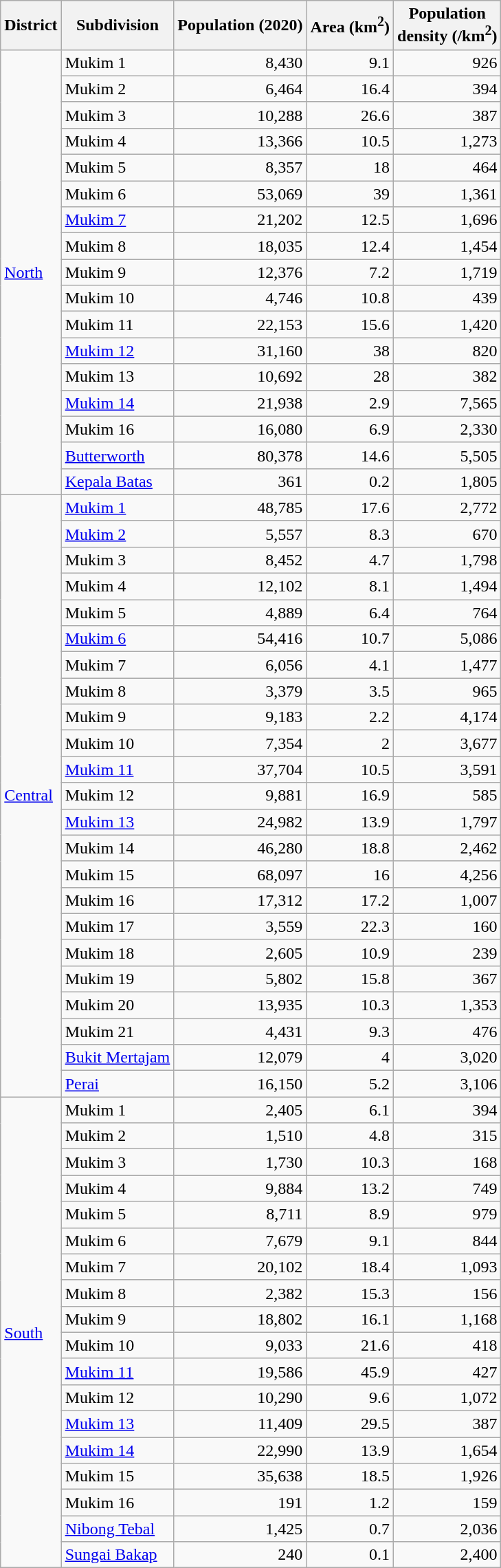<table class="wikitable sortable mw-collapsible">
<tr>
<th>District</th>
<th>Subdivision</th>
<th>Population (2020)</th>
<th>Area (km<sup>2</sup>)</th>
<th>Population<br>density (/km<sup>2</sup>)</th>
</tr>
<tr>
<td rowspan="17"><a href='#'>North</a></td>
<td>Mukim 1</td>
<td align="right">8,430</td>
<td align="right">9.1</td>
<td align="right">926</td>
</tr>
<tr>
<td>Mukim 2</td>
<td align="right">6,464</td>
<td align="right">16.4</td>
<td align="right">394</td>
</tr>
<tr>
<td>Mukim 3</td>
<td align="right">10,288</td>
<td align="right">26.6</td>
<td align="right">387</td>
</tr>
<tr>
<td>Mukim 4</td>
<td align="right">13,366</td>
<td align="right">10.5</td>
<td align="right">1,273</td>
</tr>
<tr>
<td>Mukim 5</td>
<td align="right">8,357</td>
<td align="right">18</td>
<td align="right">464</td>
</tr>
<tr>
<td>Mukim 6</td>
<td align="right">53,069</td>
<td align="right">39</td>
<td align="right">1,361</td>
</tr>
<tr>
<td><a href='#'>Mukim 7</a></td>
<td align="right">21,202</td>
<td align="right">12.5</td>
<td align="right">1,696</td>
</tr>
<tr>
<td>Mukim 8</td>
<td align="right">18,035</td>
<td align="right">12.4</td>
<td align="right">1,454</td>
</tr>
<tr>
<td>Mukim 9</td>
<td align="right">12,376</td>
<td align="right">7.2</td>
<td align="right">1,719</td>
</tr>
<tr>
<td>Mukim 10</td>
<td align="right">4,746</td>
<td align="right">10.8</td>
<td align="right">439</td>
</tr>
<tr>
<td>Mukim 11</td>
<td align="right">22,153</td>
<td align="right">15.6</td>
<td align="right">1,420</td>
</tr>
<tr>
<td><a href='#'>Mukim 12</a></td>
<td align="right">31,160</td>
<td align="right">38</td>
<td align="right">820</td>
</tr>
<tr>
<td>Mukim 13</td>
<td align="right">10,692</td>
<td align="right">28</td>
<td align="right">382</td>
</tr>
<tr>
<td><a href='#'>Mukim 14</a></td>
<td align="right">21,938</td>
<td align="right">2.9</td>
<td align="right">7,565</td>
</tr>
<tr>
<td>Mukim 16</td>
<td align="right">16,080</td>
<td align="right">6.9</td>
<td align="right">2,330</td>
</tr>
<tr>
<td><a href='#'>Butterworth</a></td>
<td align="right">80,378</td>
<td align="right">14.6</td>
<td align="right">5,505</td>
</tr>
<tr>
<td><a href='#'>Kepala Batas</a></td>
<td align="right">361</td>
<td align="right">0.2</td>
<td align="right">1,805</td>
</tr>
<tr>
<td rowspan="23"><a href='#'>Central</a></td>
<td><a href='#'>Mukim 1</a></td>
<td align="right">48,785</td>
<td align="right">17.6</td>
<td align="right">2,772</td>
</tr>
<tr>
<td><a href='#'>Mukim 2</a></td>
<td align="right">5,557</td>
<td align="right">8.3</td>
<td align="right">670</td>
</tr>
<tr>
<td>Mukim 3</td>
<td align="right">8,452</td>
<td align="right">4.7</td>
<td align="right">1,798</td>
</tr>
<tr>
<td>Mukim 4</td>
<td align="right">12,102</td>
<td align="right">8.1</td>
<td align="right">1,494</td>
</tr>
<tr>
<td>Mukim 5</td>
<td align="right">4,889</td>
<td align="right">6.4</td>
<td align="right">764</td>
</tr>
<tr>
<td><a href='#'>Mukim 6</a></td>
<td align="right">54,416</td>
<td align="right">10.7</td>
<td align="right">5,086</td>
</tr>
<tr>
<td>Mukim 7</td>
<td align="right">6,056</td>
<td align="right">4.1</td>
<td align="right">1,477</td>
</tr>
<tr>
<td>Mukim 8</td>
<td align="right">3,379</td>
<td align="right">3.5</td>
<td align="right">965</td>
</tr>
<tr>
<td>Mukim 9</td>
<td align="right">9,183</td>
<td align="right">2.2</td>
<td align="right">4,174</td>
</tr>
<tr>
<td>Mukim 10</td>
<td align="right">7,354</td>
<td align="right">2</td>
<td align="right">3,677</td>
</tr>
<tr>
<td><a href='#'>Mukim 11</a></td>
<td align="right">37,704</td>
<td align="right">10.5</td>
<td align="right">3,591</td>
</tr>
<tr>
<td>Mukim 12</td>
<td align="right">9,881</td>
<td align="right">16.9</td>
<td align="right">585</td>
</tr>
<tr>
<td><a href='#'>Mukim 13</a></td>
<td align="right">24,982</td>
<td align="right">13.9</td>
<td align="right">1,797</td>
</tr>
<tr>
<td>Mukim 14</td>
<td align="right">46,280</td>
<td align="right">18.8</td>
<td align="right">2,462</td>
</tr>
<tr>
<td>Mukim 15</td>
<td align="right">68,097</td>
<td align="right">16</td>
<td align="right">4,256</td>
</tr>
<tr>
<td>Mukim 16</td>
<td align="right">17,312</td>
<td align="right">17.2</td>
<td align="right">1,007</td>
</tr>
<tr>
<td>Mukim 17</td>
<td align="right">3,559</td>
<td align="right">22.3</td>
<td align="right">160</td>
</tr>
<tr>
<td>Mukim 18</td>
<td align="right">2,605</td>
<td align="right">10.9</td>
<td align="right">239</td>
</tr>
<tr>
<td>Mukim 19</td>
<td align="right">5,802</td>
<td align="right">15.8</td>
<td align="right">367</td>
</tr>
<tr>
<td>Mukim 20</td>
<td align="right">13,935</td>
<td align="right">10.3</td>
<td align="right">1,353</td>
</tr>
<tr>
<td>Mukim 21</td>
<td align="right">4,431</td>
<td align="right">9.3</td>
<td align="right">476</td>
</tr>
<tr>
<td><a href='#'>Bukit Mertajam</a></td>
<td align="right">12,079</td>
<td align="right">4</td>
<td align="right">3,020</td>
</tr>
<tr>
<td><a href='#'>Perai</a></td>
<td align="right">16,150</td>
<td align="right">5.2</td>
<td align="right">3,106</td>
</tr>
<tr>
<td rowspan="18"><a href='#'>South</a></td>
<td>Mukim 1</td>
<td align="right">2,405</td>
<td align="right">6.1</td>
<td align="right">394</td>
</tr>
<tr>
<td>Mukim 2</td>
<td align="right">1,510</td>
<td align="right">4.8</td>
<td align="right">315</td>
</tr>
<tr>
<td>Mukim 3</td>
<td align="right">1,730</td>
<td align="right">10.3</td>
<td align="right">168</td>
</tr>
<tr>
<td>Mukim 4</td>
<td align="right">9,884</td>
<td align="right">13.2</td>
<td align="right">749</td>
</tr>
<tr>
<td>Mukim 5</td>
<td align="right">8,711</td>
<td align="right">8.9</td>
<td align="right">979</td>
</tr>
<tr>
<td>Mukim 6</td>
<td align="right">7,679</td>
<td align="right">9.1</td>
<td align="right">844</td>
</tr>
<tr>
<td>Mukim 7</td>
<td align="right">20,102</td>
<td align="right">18.4</td>
<td align="right">1,093</td>
</tr>
<tr>
<td>Mukim 8</td>
<td align="right">2,382</td>
<td align="right">15.3</td>
<td align="right">156</td>
</tr>
<tr>
<td>Mukim 9</td>
<td align="right">18,802</td>
<td align="right">16.1</td>
<td align="right">1,168</td>
</tr>
<tr>
<td>Mukim 10</td>
<td align="right">9,033</td>
<td align="right">21.6</td>
<td align="right">418</td>
</tr>
<tr>
<td><a href='#'>Mukim 11</a></td>
<td align="right">19,586</td>
<td align="right">45.9</td>
<td align="right">427</td>
</tr>
<tr>
<td>Mukim 12</td>
<td align="right">10,290</td>
<td align="right">9.6</td>
<td align="right">1,072</td>
</tr>
<tr>
<td><a href='#'>Mukim 13</a></td>
<td align="right">11,409</td>
<td align="right">29.5</td>
<td align="right">387</td>
</tr>
<tr>
<td><a href='#'>Mukim 14</a></td>
<td align="right">22,990</td>
<td align="right">13.9</td>
<td align="right">1,654</td>
</tr>
<tr>
<td>Mukim 15</td>
<td align="right">35,638</td>
<td align="right">18.5</td>
<td align="right">1,926</td>
</tr>
<tr>
<td>Mukim 16</td>
<td align="right">191</td>
<td align="right">1.2</td>
<td align="right">159</td>
</tr>
<tr>
<td><a href='#'>Nibong Tebal</a></td>
<td align="right">1,425</td>
<td align="right">0.7</td>
<td align="right">2,036</td>
</tr>
<tr>
<td><a href='#'>Sungai Bakap</a></td>
<td align="right">240</td>
<td align="right">0.1</td>
<td align="right">2,400</td>
</tr>
</table>
